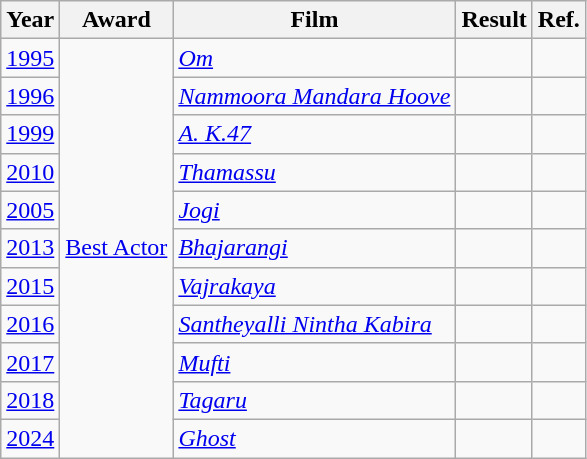<table class="wikitable sortable">
<tr>
<th>Year</th>
<th>Award</th>
<th>Film</th>
<th>Result</th>
<th>Ref.</th>
</tr>
<tr>
<td><a href='#'>1995</a></td>
<td rowspan="11"><a href='#'>Best Actor</a></td>
<td><em><a href='#'>Om</a></em></td>
<td></td>
<td></td>
</tr>
<tr>
<td><a href='#'>1996</a></td>
<td><em><a href='#'>Nammoora Mandara Hoove</a></em></td>
<td></td>
<td></td>
</tr>
<tr>
<td><a href='#'>1999</a></td>
<td><em><a href='#'>A. K.47</a></em></td>
<td></td>
<td></td>
</tr>
<tr>
<td><a href='#'>2010</a></td>
<td><em><a href='#'>Thamassu</a></em></td>
<td></td>
<td></td>
</tr>
<tr>
<td><a href='#'>2005</a></td>
<td><em><a href='#'>Jogi</a></em></td>
<td></td>
<td></td>
</tr>
<tr>
<td><a href='#'>2013</a></td>
<td><em><a href='#'>Bhajarangi</a></em></td>
<td></td>
<td></td>
</tr>
<tr>
<td><a href='#'>2015</a></td>
<td><em><a href='#'>Vajrakaya</a></em></td>
<td></td>
<td></td>
</tr>
<tr>
<td><a href='#'>2016</a></td>
<td><em><a href='#'>Santheyalli Nintha Kabira</a></em></td>
<td></td>
<td></td>
</tr>
<tr>
<td><a href='#'>2017</a></td>
<td><em><a href='#'>Mufti</a></em></td>
<td></td>
<td></td>
</tr>
<tr>
<td><a href='#'>2018</a></td>
<td><em><a href='#'>Tagaru</a></em></td>
<td></td>
<td></td>
</tr>
<tr>
<td><a href='#'>2024</a></td>
<td><em><a href='#'>Ghost</a></em></td>
<td></td>
<td></td>
</tr>
</table>
